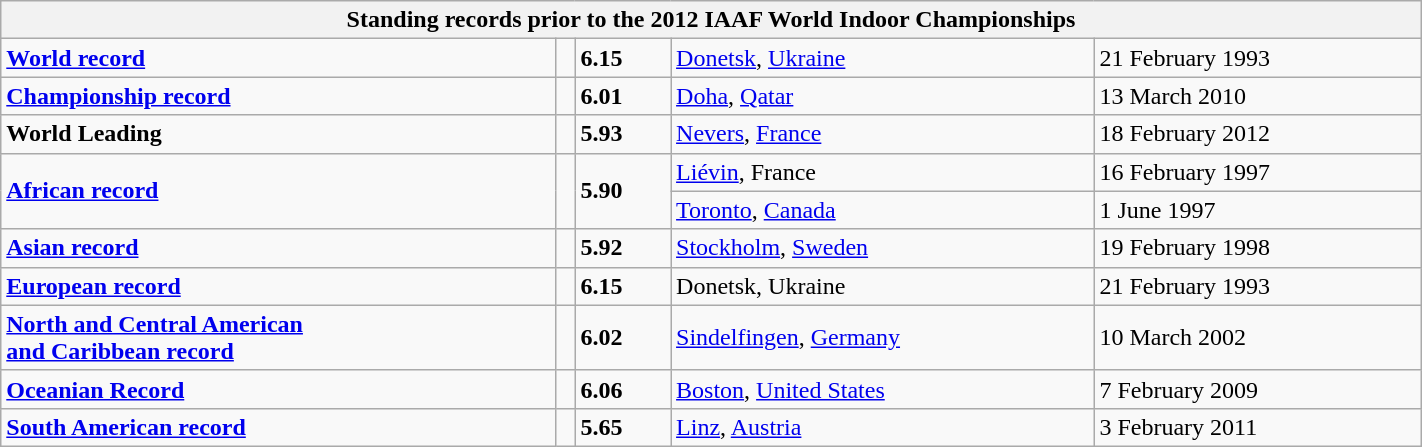<table class="wikitable" width=75%>
<tr>
<th colspan="5">Standing records prior to the 2012 IAAF World Indoor Championships</th>
</tr>
<tr>
<td><strong><a href='#'>World record</a></strong></td>
<td></td>
<td><strong>6.15</strong></td>
<td><a href='#'>Donetsk</a>, <a href='#'>Ukraine</a></td>
<td>21 February 1993</td>
</tr>
<tr>
<td><strong><a href='#'>Championship record</a></strong></td>
<td></td>
<td><strong>6.01</strong></td>
<td><a href='#'>Doha</a>, <a href='#'>Qatar</a></td>
<td>13 March 2010</td>
</tr>
<tr>
<td><strong>World Leading</strong></td>
<td></td>
<td><strong>5.93</strong></td>
<td><a href='#'>Nevers</a>, <a href='#'>France</a></td>
<td>18 February 2012</td>
</tr>
<tr>
<td rowspan=2><strong><a href='#'>African record</a></strong></td>
<td rowspan=2></td>
<td rowspan=2><strong>5.90</strong></td>
<td><a href='#'>Liévin</a>, France</td>
<td>16 February 1997</td>
</tr>
<tr>
<td><a href='#'>Toronto</a>, <a href='#'>Canada</a></td>
<td>1 June 1997</td>
</tr>
<tr>
<td><strong><a href='#'>Asian record</a></strong></td>
<td></td>
<td><strong>5.92</strong></td>
<td><a href='#'>Stockholm</a>, <a href='#'>Sweden</a></td>
<td>19 February 1998</td>
</tr>
<tr>
<td><strong><a href='#'>European record</a></strong></td>
<td></td>
<td><strong>6.15</strong></td>
<td>Donetsk, Ukraine</td>
<td>21 February 1993</td>
</tr>
<tr>
<td><strong><a href='#'>North and Central American <br>and Caribbean record</a></strong></td>
<td></td>
<td><strong>6.02</strong></td>
<td><a href='#'>Sindelfingen</a>, <a href='#'>Germany</a></td>
<td>10 March 2002</td>
</tr>
<tr>
<td><strong><a href='#'>Oceanian Record</a></strong></td>
<td></td>
<td><strong>6.06</strong></td>
<td><a href='#'>Boston</a>, <a href='#'>United States</a></td>
<td>7 February 2009</td>
</tr>
<tr>
<td><strong><a href='#'>South American record</a></strong></td>
<td></td>
<td><strong>5.65</strong></td>
<td><a href='#'>Linz</a>, <a href='#'>Austria</a></td>
<td>3 February 2011</td>
</tr>
</table>
